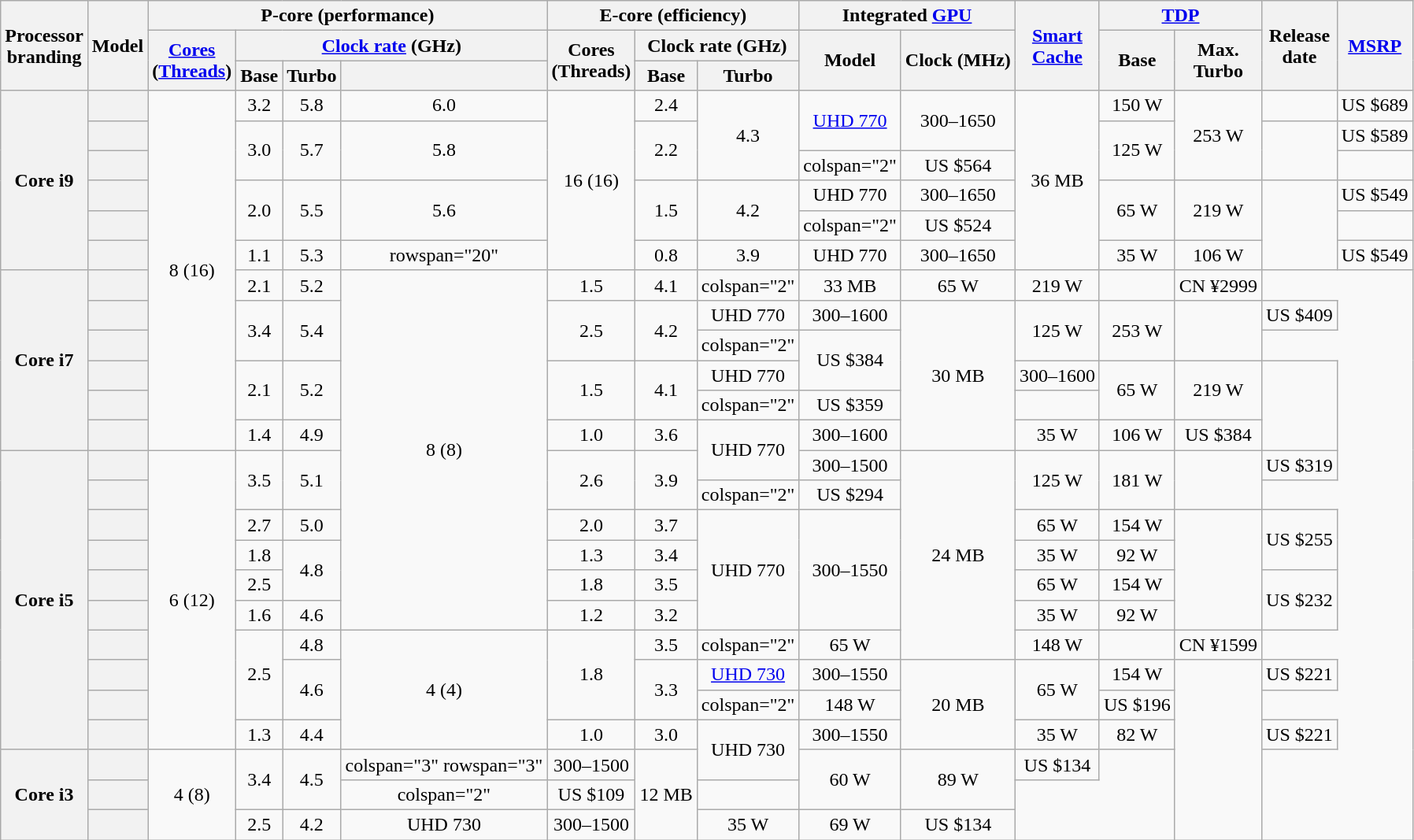<table class="wikitable sortable nowrap" style="text-align: center;">
<tr>
<th class="unsortable" rowspan="3">Processor<br>branding</th>
<th rowspan="3">Model</th>
<th colspan="4">P-core (performance)</th>
<th colspan="3">E-core (efficiency)</th>
<th colspan="2">Integrated <a href='#'>GPU</a></th>
<th class="unsortable" rowspan="3"><a href='#'>Smart<br>Cache</a></th>
<th colspan="2"><a href='#'>TDP</a></th>
<th rowspan="3">Release<br>date</th>
<th class="unsortable" rowspan="3"><a href='#'>MSRP</a></th>
</tr>
<tr>
<th class="unsortable" rowspan="2"><a href='#'>Cores</a><br>(<a href='#'>Threads</a>)</th>
<th colspan="3"><a href='#'>Clock rate</a> (GHz)</th>
<th class="unsortable" rowspan="2">Cores<br>(Threads)</th>
<th colspan="2">Clock rate (GHz)</th>
<th class="unsortable" rowspan="2">Model</th>
<th class="unsortable" rowspan="2">Clock (MHz)</th>
<th rowspan="2">Base</th>
<th class="unsortable" rowspan="2">Max.<br>Turbo</th>
</tr>
<tr>
<th class="unsortable">Base</th>
<th class="unsortable">Turbo</th>
<th class="unsortable"></th>
<th class="unsortable">Base</th>
<th class="unsortable">Turbo</th>
</tr>
<tr>
<th rowspan="6">Core i9</th>
<th style="text-align:left;" data-sort-value="sku25"></th>
<td rowspan="12">8 (16)</td>
<td>3.2</td>
<td>5.8</td>
<td>6.0</td>
<td rowspan="6">16 (16)</td>
<td>2.4</td>
<td rowspan="3">4.3</td>
<td rowspan="2"><a href='#'>UHD 770</a></td>
<td rowspan="2">300–1650</td>
<td rowspan="6">36 MB</td>
<td>150 W</td>
<td rowspan="3">253 W</td>
<td></td>
<td>US $689</td>
</tr>
<tr>
<th style="text-align:left;" data-sort-value="sku24"></th>
<td rowspan="2">3.0</td>
<td rowspan="2">5.7</td>
<td rowspan="2">5.8</td>
<td rowspan="2">2.2</td>
<td rowspan="2">125 W</td>
<td rowspan="2"></td>
<td>US $589</td>
</tr>
<tr>
<th style="text-align:left;" data-sort-value="sku23"></th>
<td>colspan="2" </td>
<td>US $564</td>
</tr>
<tr>
<th style="text-align:left;" data-sort-value="sku22"></th>
<td rowspan="2">2.0</td>
<td rowspan="2">5.5</td>
<td rowspan="2">5.6</td>
<td rowspan="2">1.5</td>
<td rowspan="2">4.2</td>
<td>UHD 770</td>
<td>300–1650</td>
<td rowspan="2">65 W</td>
<td rowspan="2">219 W</td>
<td rowspan="3"></td>
<td>US $549</td>
</tr>
<tr>
<th style="text-align:left;" data-sort-value="sku21"></th>
<td>colspan="2" </td>
<td>US $524</td>
</tr>
<tr>
<th style="text-align:left;" data-sort-value="sku20"></th>
<td>1.1</td>
<td>5.3</td>
<td>rowspan="20" </td>
<td>0.8</td>
<td>3.9</td>
<td>UHD 770</td>
<td>300–1650</td>
<td>35 W</td>
<td>106 W</td>
<td>US $549</td>
</tr>
<tr>
<th rowspan="6">Core i7</th>
<th style="text-align:left;" data-sort-value="sku19"></th>
<td>2.1</td>
<td>5.2</td>
<td rowspan="12">8 (8)</td>
<td>1.5</td>
<td>4.1</td>
<td>colspan="2" </td>
<td>33 MB</td>
<td>65 W</td>
<td>219 W</td>
<td></td>
<td>CN ¥2999</td>
</tr>
<tr>
<th style="text-align:left;" data-sort-value="sku18"></th>
<td rowspan="2">3.4</td>
<td rowspan="2">5.4</td>
<td rowspan="2">2.5</td>
<td rowspan="2">4.2</td>
<td>UHD 770</td>
<td>300–1600</td>
<td rowspan="5">30 MB</td>
<td rowspan="2">125 W</td>
<td rowspan="2">253 W</td>
<td rowspan="2"></td>
<td>US $409</td>
</tr>
<tr>
<th style="text-align:left;" data-sort-value="sku17"></th>
<td>colspan="2" </td>
<td rowspan="2">US $384</td>
</tr>
<tr>
<th style="text-align:left;" data-sort-value="sku16"></th>
<td rowspan="2">2.1</td>
<td rowspan="2">5.2</td>
<td rowspan="2">1.5</td>
<td rowspan="2">4.1</td>
<td>UHD 770</td>
<td>300–1600</td>
<td rowspan="2">65 W</td>
<td rowspan="2">219 W</td>
<td rowspan="3"></td>
</tr>
<tr>
<th style="text-align:left;" data-sort-value="sku15"></th>
<td>colspan="2" </td>
<td>US $359</td>
</tr>
<tr>
<th style="text-align:left;" data-sort-value="sku14"></th>
<td>1.4</td>
<td>4.9</td>
<td>1.0</td>
<td>3.6</td>
<td rowspan="2">UHD 770</td>
<td>300–1600</td>
<td>35 W</td>
<td>106 W</td>
<td>US $384</td>
</tr>
<tr>
<th rowspan="10">Core i5</th>
<th style="text-align:left;" data-sort-value="sku13"></th>
<td rowspan="10">6 (12)</td>
<td rowspan="2">3.5</td>
<td rowspan="2">5.1</td>
<td rowspan="2">2.6</td>
<td rowspan="2">3.9</td>
<td>300–1500</td>
<td rowspan="7">24 MB</td>
<td rowspan="2">125 W</td>
<td rowspan="2">181 W</td>
<td rowspan="2"></td>
<td>US $319</td>
</tr>
<tr>
<th style="text-align:left;" data-sort-value="sku12"></th>
<td>colspan="2" </td>
<td>US $294</td>
</tr>
<tr>
<th style="text-align:left;" data-sort-value="sku11"></th>
<td>2.7</td>
<td>5.0</td>
<td>2.0</td>
<td>3.7</td>
<td rowspan="4">UHD 770</td>
<td rowspan="4">300–1550</td>
<td>65 W</td>
<td>154 W</td>
<td rowspan="4"></td>
<td rowspan="2">US $255</td>
</tr>
<tr>
<th style="text-align:left;" data-sort-value="sku10"></th>
<td>1.8</td>
<td rowspan="2">4.8</td>
<td>1.3</td>
<td>3.4</td>
<td>35 W</td>
<td>92 W</td>
</tr>
<tr>
<th style="text-align:left;" data-sort-value="sku9"></th>
<td>2.5</td>
<td>1.8</td>
<td>3.5</td>
<td>65 W</td>
<td>154 W</td>
<td rowspan=2>US $232</td>
</tr>
<tr>
<th style="text-align:left;" data-sort-value="sku8"></th>
<td>1.6</td>
<td>4.6</td>
<td>1.2</td>
<td>3.2</td>
<td>35 W</td>
<td>92 W</td>
</tr>
<tr>
<th style="text-align:left;" data-sort-value="sku7"></th>
<td rowspan="3">2.5</td>
<td>4.8</td>
<td rowspan="4">4 (4)</td>
<td rowspan="3">1.8</td>
<td>3.5</td>
<td>colspan="2" </td>
<td>65 W</td>
<td>148 W</td>
<td></td>
<td>CN ¥1599</td>
</tr>
<tr>
<th style="text-align:left;" data-sort-value="sku6"></th>
<td rowspan="2">4.6</td>
<td rowspan="2">3.3</td>
<td><a href='#'>UHD 730</a></td>
<td>300–1550</td>
<td rowspan="3">20 MB</td>
<td rowspan="2">65 W</td>
<td>154 W</td>
<td rowspan="6"></td>
<td>US $221</td>
</tr>
<tr>
<th style="text-align:left;" data-sort-value="sku5"></th>
<td>colspan="2" </td>
<td>148 W</td>
<td>US $196</td>
</tr>
<tr>
<th style="text-align:left;" data-sort-value="sku4"></th>
<td>1.3</td>
<td>4.4</td>
<td>1.0</td>
<td>3.0</td>
<td rowspan="2">UHD 730</td>
<td>300–1550</td>
<td>35 W</td>
<td>82 W</td>
<td>US $221</td>
</tr>
<tr>
<th rowspan="3">Core i3</th>
<th style="text-align:left;" data-sort-value="sku3"></th>
<td rowspan="3">4 (8)</td>
<td rowspan="2">3.4</td>
<td rowspan="2">4.5</td>
<td>colspan="3" rowspan="3" </td>
<td>300–1500</td>
<td rowspan="3">12 MB</td>
<td rowspan="2">60 W</td>
<td rowspan="2">89 W</td>
<td>US $134</td>
</tr>
<tr>
<th style="text-align:left;" data-sort-value="sku2"></th>
<td>colspan="2" </td>
<td>US $109</td>
</tr>
<tr>
<th style="text-align:left;" data-sort-value="sku1"></th>
<td>2.5</td>
<td>4.2</td>
<td>UHD 730</td>
<td>300–1500</td>
<td>35 W</td>
<td>69 W</td>
<td>US $134</td>
</tr>
</table>
